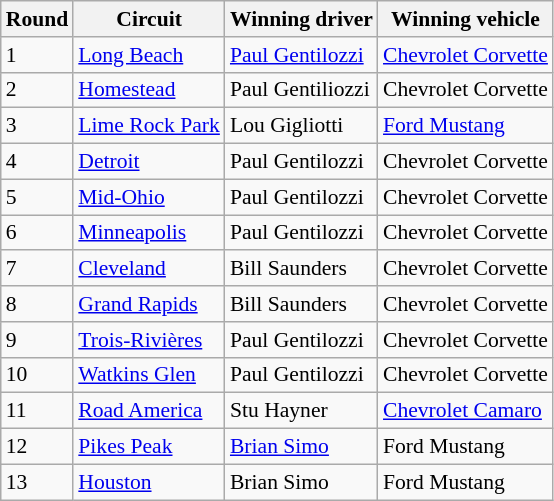<table class="wikitable" style="font-size: 90%;">
<tr>
<th>Round</th>
<th>Circuit</th>
<th>Winning driver</th>
<th>Winning vehicle</th>
</tr>
<tr>
<td>1</td>
<td><a href='#'>Long Beach</a></td>
<td> <a href='#'>Paul Gentilozzi</a></td>
<td><a href='#'>Chevrolet Corvette</a></td>
</tr>
<tr>
<td>2</td>
<td><a href='#'>Homestead</a></td>
<td>Paul Gentiliozzi</td>
<td>Chevrolet Corvette</td>
</tr>
<tr>
<td>3</td>
<td><a href='#'>Lime Rock Park</a></td>
<td> Lou Gigliotti</td>
<td><a href='#'>Ford Mustang</a></td>
</tr>
<tr>
<td>4</td>
<td><a href='#'>Detroit</a></td>
<td>Paul Gentilozzi</td>
<td>Chevrolet Corvette</td>
</tr>
<tr>
<td>5</td>
<td><a href='#'>Mid-Ohio</a></td>
<td> Paul Gentilozzi</td>
<td>Chevrolet Corvette</td>
</tr>
<tr>
<td>6</td>
<td><a href='#'>Minneapolis</a></td>
<td> Paul Gentilozzi</td>
<td>Chevrolet Corvette</td>
</tr>
<tr>
<td>7</td>
<td><a href='#'>Cleveland</a></td>
<td> Bill Saunders</td>
<td>Chevrolet Corvette</td>
</tr>
<tr>
<td>8</td>
<td><a href='#'>Grand Rapids</a></td>
<td> Bill Saunders</td>
<td>Chevrolet Corvette</td>
</tr>
<tr>
<td>9</td>
<td><a href='#'>Trois-Rivières</a></td>
<td> Paul Gentilozzi</td>
<td>Chevrolet Corvette</td>
</tr>
<tr>
<td>10</td>
<td><a href='#'>Watkins Glen</a></td>
<td> Paul Gentilozzi</td>
<td>Chevrolet Corvette</td>
</tr>
<tr>
<td>11</td>
<td><a href='#'>Road America</a></td>
<td> Stu Hayner</td>
<td><a href='#'>Chevrolet Camaro</a></td>
</tr>
<tr>
<td>12</td>
<td><a href='#'>Pikes Peak</a></td>
<td> <a href='#'>Brian Simo</a></td>
<td>Ford Mustang</td>
</tr>
<tr>
<td>13</td>
<td><a href='#'>Houston</a></td>
<td> Brian Simo</td>
<td>Ford Mustang</td>
</tr>
</table>
